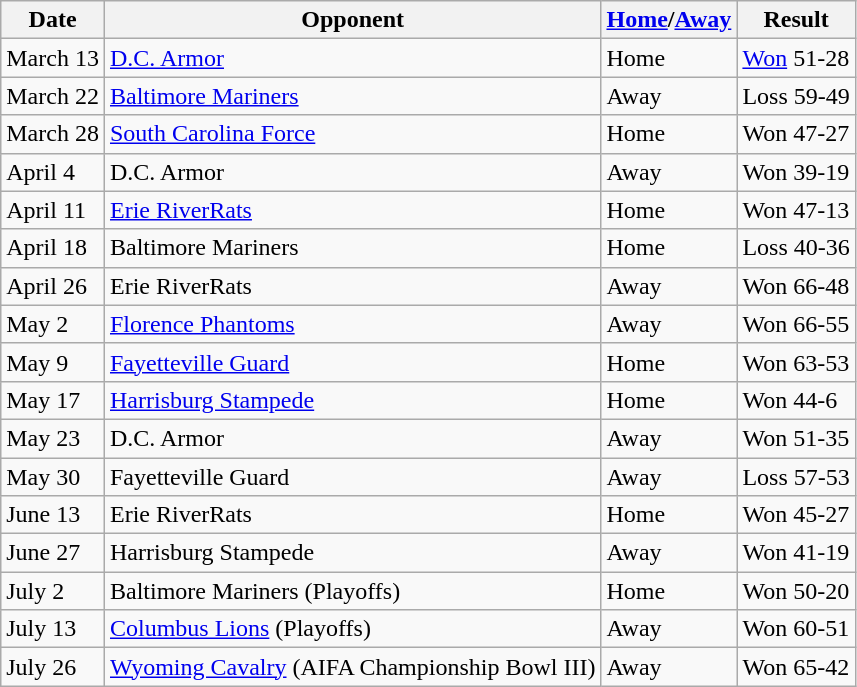<table class="wikitable">
<tr>
<th>Date</th>
<th>Opponent</th>
<th><a href='#'>Home</a>/<a href='#'>Away</a></th>
<th>Result</th>
</tr>
<tr>
<td>March 13</td>
<td><a href='#'>D.C. Armor</a></td>
<td>Home</td>
<td><a href='#'>Won</a> 51-28</td>
</tr>
<tr>
<td>March 22</td>
<td><a href='#'>Baltimore Mariners</a></td>
<td>Away</td>
<td>Loss 59-49</td>
</tr>
<tr>
<td>March 28</td>
<td><a href='#'>South Carolina Force</a></td>
<td>Home</td>
<td>Won 47-27</td>
</tr>
<tr>
<td>April 4</td>
<td>D.C. Armor</td>
<td>Away</td>
<td>Won 39-19</td>
</tr>
<tr>
<td>April 11</td>
<td><a href='#'>Erie RiverRats</a></td>
<td>Home</td>
<td>Won 47-13</td>
</tr>
<tr>
<td>April 18</td>
<td>Baltimore Mariners</td>
<td>Home</td>
<td>Loss 40-36</td>
</tr>
<tr>
<td>April 26</td>
<td>Erie RiverRats</td>
<td>Away</td>
<td>Won 66-48</td>
</tr>
<tr>
<td>May 2</td>
<td><a href='#'>Florence Phantoms</a></td>
<td>Away</td>
<td>Won 66-55</td>
</tr>
<tr>
<td>May 9</td>
<td><a href='#'>Fayetteville Guard</a></td>
<td>Home</td>
<td>Won 63-53</td>
</tr>
<tr>
<td>May 17</td>
<td><a href='#'>Harrisburg Stampede</a></td>
<td>Home</td>
<td>Won 44-6</td>
</tr>
<tr>
<td>May 23</td>
<td>D.C. Armor</td>
<td>Away</td>
<td>Won 51-35</td>
</tr>
<tr>
<td>May 30</td>
<td>Fayetteville Guard</td>
<td>Away</td>
<td>Loss 57-53</td>
</tr>
<tr>
<td>June 13</td>
<td>Erie RiverRats</td>
<td>Home</td>
<td>Won 45-27</td>
</tr>
<tr>
<td>June 27</td>
<td>Harrisburg Stampede</td>
<td>Away</td>
<td>Won 41-19</td>
</tr>
<tr>
<td>July 2</td>
<td>Baltimore Mariners (Playoffs)</td>
<td>Home</td>
<td>Won 50-20</td>
</tr>
<tr>
<td>July 13</td>
<td><a href='#'>Columbus Lions</a> (Playoffs)</td>
<td>Away</td>
<td>Won 60-51</td>
</tr>
<tr>
<td>July 26</td>
<td><a href='#'>Wyoming Cavalry</a> (AIFA Championship Bowl III)</td>
<td>Away</td>
<td>Won 65-42</td>
</tr>
</table>
